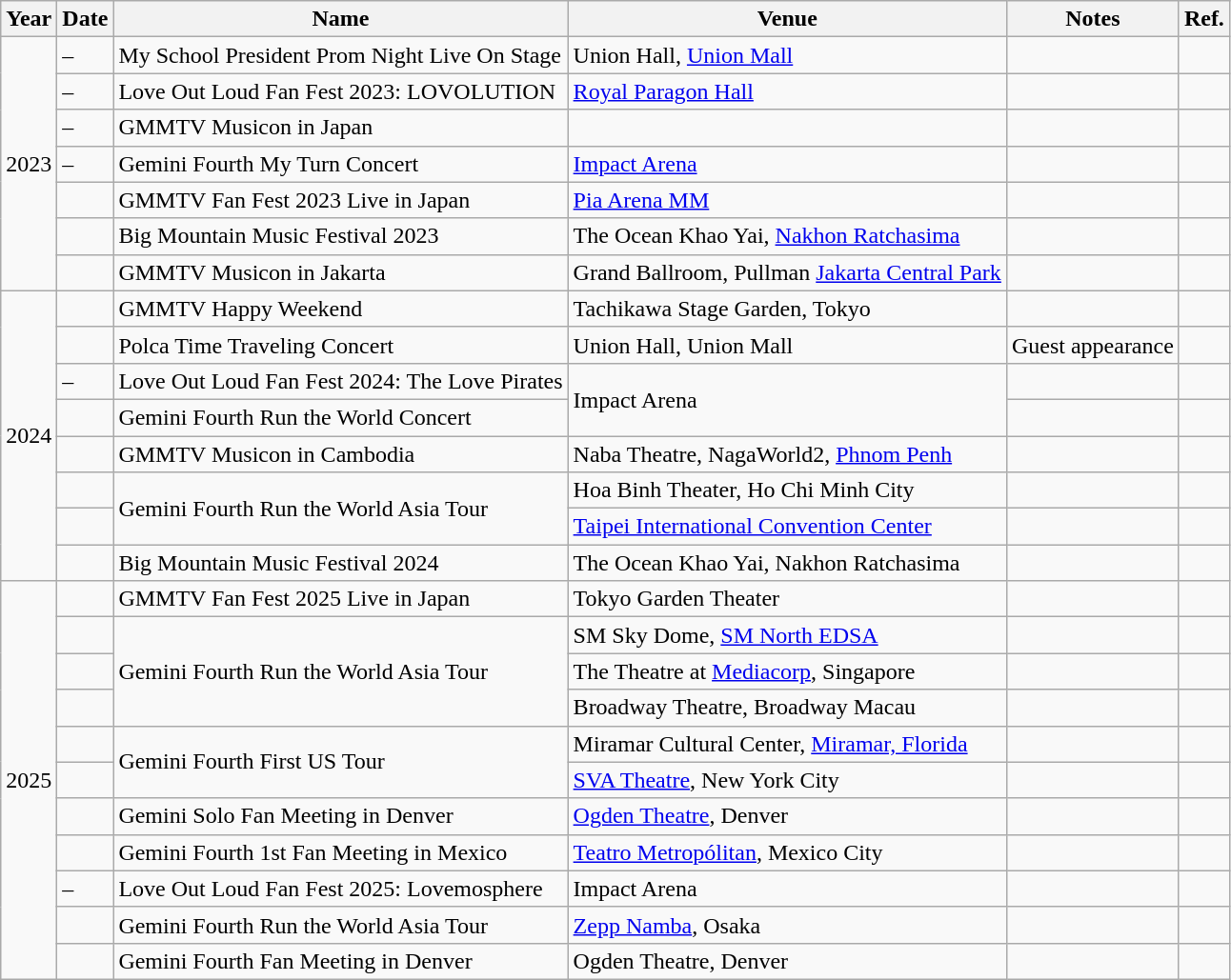<table class="wikitable sortable">
<tr>
<th scope="col">Year</th>
<th scope="col">Date</th>
<th scope="col">Name</th>
<th scope="col">Venue</th>
<th scope="col" class="unsortable">Notes</th>
<th scope="col" class="unsortable">Ref.</th>
</tr>
<tr>
<td rowspan="7">2023</td>
<td>–</td>
<td>My School President Prom Night Live On Stage</td>
<td>Union Hall, <a href='#'>Union Mall</a></td>
<td></td>
<td></td>
</tr>
<tr>
<td>–</td>
<td>Love Out Loud Fan Fest 2023: LOVOLUTION</td>
<td><a href='#'>Royal Paragon Hall</a></td>
<td></td>
<td></td>
</tr>
<tr>
<td>–</td>
<td>GMMTV Musicon in Japan</td>
<td></td>
<td></td>
<td></td>
</tr>
<tr>
<td>–</td>
<td>Gemini Fourth My Turn Concert</td>
<td><a href='#'>Impact Arena</a></td>
<td></td>
<td></td>
</tr>
<tr>
<td></td>
<td>GMMTV Fan Fest 2023 Live in Japan</td>
<td><a href='#'>Pia Arena MM</a></td>
<td></td>
<td></td>
</tr>
<tr>
<td></td>
<td>Big Mountain Music Festival 2023</td>
<td>The Ocean Khao Yai, <a href='#'>Nakhon Ratchasima</a></td>
<td></td>
<td></td>
</tr>
<tr>
<td></td>
<td>GMMTV Musicon in Jakarta</td>
<td>Grand Ballroom, Pullman <a href='#'>Jakarta Central Park</a></td>
<td></td>
<td></td>
</tr>
<tr>
<td rowspan="8">2024</td>
<td></td>
<td>GMMTV Happy Weekend</td>
<td>Tachikawa Stage Garden, Tokyo</td>
<td></td>
<td></td>
</tr>
<tr>
<td></td>
<td>Polca Time Traveling Concert</td>
<td>Union Hall, Union Mall</td>
<td>Guest appearance</td>
<td></td>
</tr>
<tr>
<td>–</td>
<td>Love Out Loud Fan Fest 2024: The Love Pirates</td>
<td rowspan="2">Impact Arena</td>
<td></td>
<td></td>
</tr>
<tr>
<td></td>
<td>Gemini Fourth Run the World Concert</td>
<td></td>
<td></td>
</tr>
<tr>
<td></td>
<td>GMMTV Musicon in Cambodia</td>
<td>Naba Theatre, NagaWorld2, <a href='#'>Phnom Penh</a></td>
<td></td>
<td></td>
</tr>
<tr>
<td></td>
<td rowspan="2">Gemini Fourth Run the World Asia Tour</td>
<td>Hoa Binh Theater, Ho Chi Minh City</td>
<td></td>
<td></td>
</tr>
<tr>
<td></td>
<td><a href='#'>Taipei International Convention Center</a></td>
<td></td>
<td></td>
</tr>
<tr>
<td></td>
<td>Big Mountain Music Festival 2024</td>
<td>The Ocean Khao Yai, Nakhon Ratchasima</td>
<td></td>
<td></td>
</tr>
<tr>
<td rowspan="11">2025</td>
<td></td>
<td>GMMTV Fan Fest 2025 Live in Japan</td>
<td>Tokyo Garden Theater</td>
<td></td>
<td></td>
</tr>
<tr>
<td></td>
<td rowspan="3">Gemini Fourth Run the World Asia Tour</td>
<td>SM Sky Dome, <a href='#'>SM North EDSA</a></td>
<td></td>
<td></td>
</tr>
<tr>
<td></td>
<td>The Theatre at <a href='#'>Mediacorp</a>, Singapore</td>
<td></td>
<td></td>
</tr>
<tr>
<td></td>
<td>Broadway Theatre, Broadway Macau</td>
<td></td>
<td></td>
</tr>
<tr>
<td></td>
<td rowspan="2">Gemini Fourth First US Tour</td>
<td>Miramar Cultural Center, <a href='#'>Miramar, Florida</a></td>
<td></td>
<td></td>
</tr>
<tr>
<td></td>
<td><a href='#'>SVA Theatre</a>, New York City</td>
<td></td>
<td></td>
</tr>
<tr>
<td></td>
<td>Gemini Solo Fan Meeting in Denver</td>
<td><a href='#'>Ogden Theatre</a>, Denver</td>
<td></td>
<td></td>
</tr>
<tr>
<td></td>
<td>Gemini Fourth 1st Fan Meeting in Mexico</td>
<td><a href='#'>Teatro Metropólitan</a>, Mexico City</td>
<td></td>
<td></td>
</tr>
<tr>
<td>–</td>
<td>Love Out Loud Fan Fest 2025: Lovemosphere</td>
<td>Impact Arena</td>
<td></td>
<td></td>
</tr>
<tr>
<td></td>
<td>Gemini Fourth Run the World Asia Tour</td>
<td><a href='#'>Zepp Namba</a>, Osaka</td>
<td></td>
<td></td>
</tr>
<tr>
<td></td>
<td>Gemini Fourth Fan Meeting in Denver</td>
<td>Ogden Theatre, Denver</td>
<td></td>
<td></td>
</tr>
</table>
